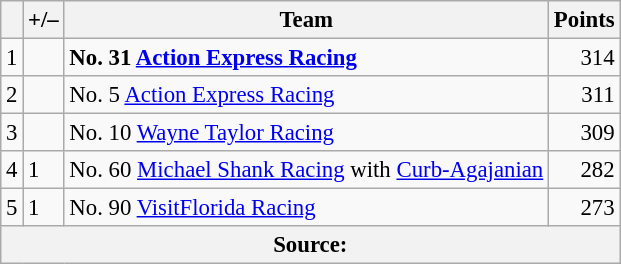<table class="wikitable" style="font-size: 95%;">
<tr>
<th scope="col"></th>
<th scope="col">+/–</th>
<th scope="col">Team</th>
<th scope="col">Points</th>
</tr>
<tr>
<td align=center>1</td>
<td align="left"></td>
<td><strong> No. 31 <a href='#'>Action Express Racing</a></strong></td>
<td align=right>314</td>
</tr>
<tr>
<td align=center>2</td>
<td align="left"></td>
<td> No. 5 <a href='#'>Action Express Racing</a></td>
<td align=right>311</td>
</tr>
<tr>
<td align=center>3</td>
<td align="left"></td>
<td> No. 10 <a href='#'>Wayne Taylor Racing</a></td>
<td align=right>309</td>
</tr>
<tr>
<td align=center>4</td>
<td align="left"> 1</td>
<td> No. 60 <a href='#'>Michael Shank Racing</a> with <a href='#'>Curb-Agajanian</a></td>
<td align=right>282</td>
</tr>
<tr>
<td align=center>5</td>
<td align="left"> 1</td>
<td> No. 90 <a href='#'>VisitFlorida Racing</a></td>
<td align=right>273</td>
</tr>
<tr>
<th colspan=5>Source:</th>
</tr>
</table>
